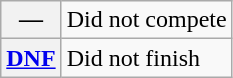<table class="wikitable">
<tr>
<th scope="row">—</th>
<td>Did not compete</td>
</tr>
<tr>
<th scope="row"><a href='#'>DNF</a></th>
<td>Did not finish</td>
</tr>
</table>
